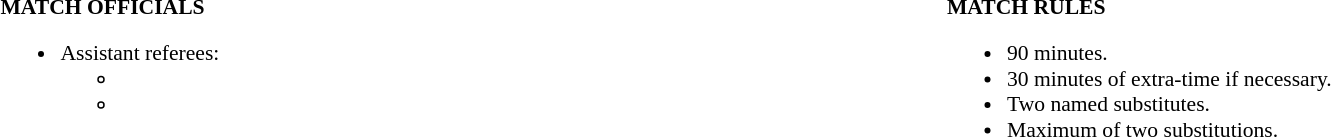<table width=100% style="font-size: 90%">
<tr>
<td width=50% valign=top><br><strong>MATCH OFFICIALS</strong><ul><li>Assistant referees:<ul><li></li><li></li></ul></li></ul></td>
<td style="width:50%; vertical-align:top;"><br><strong>MATCH RULES</strong><ul><li>90 minutes.</li><li>30 minutes of extra-time if necessary.</li><li>Two named substitutes.</li><li>Maximum of two substitutions.</li></ul></td>
</tr>
</table>
